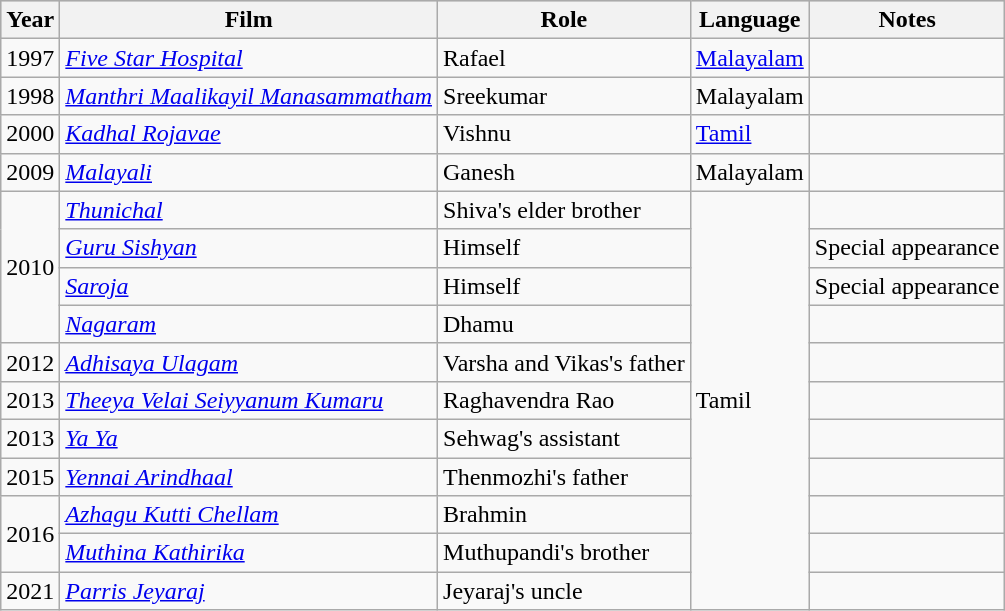<table class="wikitable sortable">
<tr style="background:#ccc; text-align:center;">
<th>Year</th>
<th>Film</th>
<th>Role</th>
<th>Language</th>
<th>Notes</th>
</tr>
<tr>
<td>1997</td>
<td><em><a href='#'>Five Star Hospital</a></em></td>
<td>Rafael</td>
<td><a href='#'>Malayalam</a></td>
<td></td>
</tr>
<tr>
<td>1998</td>
<td><em><a href='#'>Manthri Maalikayil Manasammatham</a></em></td>
<td>Sreekumar</td>
<td>Malayalam</td>
<td></td>
</tr>
<tr>
<td>2000</td>
<td><em><a href='#'>Kadhal Rojavae</a></em></td>
<td>Vishnu</td>
<td><a href='#'>Tamil</a></td>
<td></td>
</tr>
<tr>
<td>2009</td>
<td><em><a href='#'>Malayali</a></em></td>
<td>Ganesh</td>
<td>Malayalam</td>
<td></td>
</tr>
<tr>
<td rowspan="4">2010</td>
<td><em><a href='#'>Thunichal</a></em></td>
<td>Shiva's elder brother</td>
<td rowspan="11">Tamil</td>
<td></td>
</tr>
<tr>
<td><em><a href='#'>Guru Sishyan</a></em></td>
<td>Himself</td>
<td>Special appearance</td>
</tr>
<tr>
<td><em><a href='#'>Saroja</a></em></td>
<td>Himself</td>
<td>Special appearance</td>
</tr>
<tr>
<td><em><a href='#'>Nagaram</a></em></td>
<td>Dhamu</td>
<td></td>
</tr>
<tr>
<td>2012</td>
<td><em><a href='#'>Adhisaya Ulagam</a></em></td>
<td>Varsha and Vikas's father</td>
<td></td>
</tr>
<tr>
<td>2013</td>
<td><em><a href='#'>Theeya Velai Seiyyanum Kumaru</a></em></td>
<td>Raghavendra Rao</td>
<td></td>
</tr>
<tr>
<td>2013</td>
<td><em><a href='#'>Ya Ya</a></em></td>
<td>Sehwag's assistant</td>
<td></td>
</tr>
<tr>
<td>2015</td>
<td><em><a href='#'>Yennai Arindhaal</a></em></td>
<td>Thenmozhi's father</td>
<td></td>
</tr>
<tr>
<td rowspan="2">2016</td>
<td><em><a href='#'>Azhagu Kutti Chellam</a></em></td>
<td>Brahmin</td>
<td></td>
</tr>
<tr>
<td><em><a href='#'>Muthina Kathirika</a></em></td>
<td>Muthupandi's brother</td>
<td></td>
</tr>
<tr>
<td>2021</td>
<td><em><a href='#'>Parris Jeyaraj</a></em></td>
<td>Jeyaraj's uncle</td>
<td></td>
</tr>
</table>
